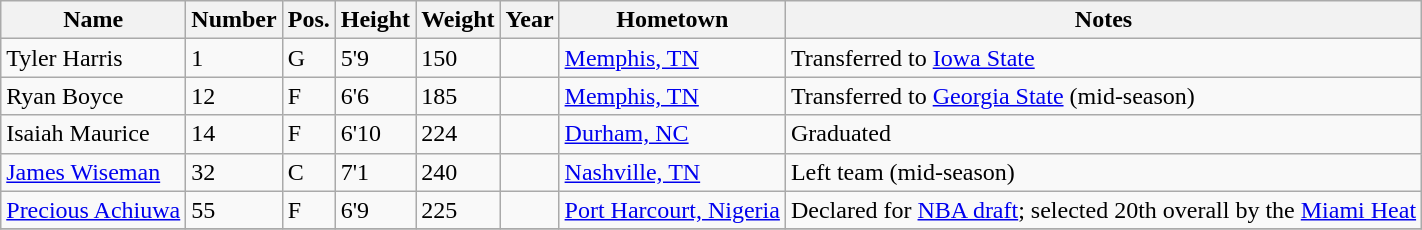<table class="wikitable sortable" border="1">
<tr>
<th>Name</th>
<th>Number</th>
<th>Pos.</th>
<th>Height</th>
<th>Weight</th>
<th>Year</th>
<th>Hometown</th>
<th class="unsortable">Notes</th>
</tr>
<tr>
<td>Tyler Harris</td>
<td>1</td>
<td>G</td>
<td>5'9</td>
<td>150</td>
<td></td>
<td><a href='#'>Memphis, TN</a></td>
<td>Transferred to <a href='#'>Iowa State</a></td>
</tr>
<tr>
<td>Ryan Boyce</td>
<td>12</td>
<td>F</td>
<td>6'6</td>
<td>185</td>
<td></td>
<td><a href='#'>Memphis, TN</a></td>
<td>Transferred to <a href='#'>Georgia State</a> (mid-season)</td>
</tr>
<tr>
<td>Isaiah Maurice</td>
<td>14</td>
<td>F</td>
<td>6'10</td>
<td>224</td>
<td></td>
<td><a href='#'>Durham, NC</a></td>
<td>Graduated</td>
</tr>
<tr>
<td><a href='#'>James Wiseman</a></td>
<td>32</td>
<td>C</td>
<td>7'1</td>
<td>240</td>
<td></td>
<td><a href='#'>Nashville, TN</a></td>
<td>Left team (mid-season)</td>
</tr>
<tr>
<td><a href='#'>Precious Achiuwa</a></td>
<td>55</td>
<td>F</td>
<td>6'9</td>
<td>225</td>
<td></td>
<td><a href='#'>Port Harcourt, Nigeria</a></td>
<td>Declared for <a href='#'>NBA draft</a>; selected 20th overall by the <a href='#'>Miami Heat</a></td>
</tr>
<tr>
</tr>
</table>
